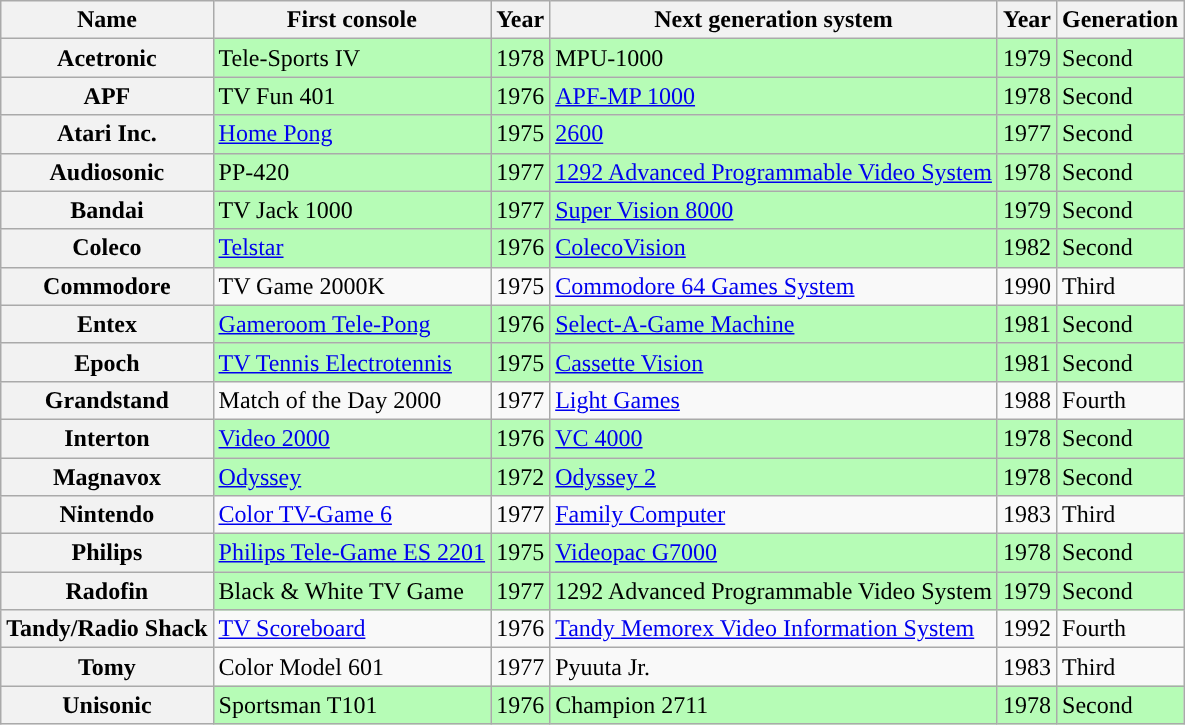<table class="wikitable sortable" id="genonebrands">
<tr>
<th>Name</th>
<th>First console</th>
<th>Year</th>
<th>Next generation system</th>
<th>Year</th>
<th>Generation</th>
</tr>
<tr>
<th scope="row">Acetronic</th>
<td style="background:#b6fcb6;">Tele-Sports IV</td>
<td style="background:#b6fcb6;">1978</td>
<td style="background:#b6fcb6;">MPU-1000</td>
<td style="background:#b6fcb6;">1979</td>
<td style="background:#b6fcb6;">Second</td>
</tr>
<tr>
<th scope="row">APF</th>
<td style="background:#b6fcb6;">TV Fun 401</td>
<td style="background:#b6fcb6;">1976</td>
<td style="background:#b6fcb6;"><a href='#'>APF-MP 1000</a></td>
<td style="background:#b6fcb6;">1978</td>
<td style="background:#b6fcb6;">Second</td>
</tr>
<tr>
<th scope="row">Atari Inc.</th>
<td style="background:#b6fcb6;"><a href='#'>Home Pong</a></td>
<td style="background:#b6fcb6;">1975</td>
<td style="background:#b6fcb6;"><a href='#'>2600</a></td>
<td style="background:#b6fcb6;">1977</td>
<td style="background:#b6fcb6;">Second</td>
</tr>
<tr>
<th>Audiosonic</th>
<td style="background:#b6fcb6;">PP-420</td>
<td style="background:#b6fcb6;">1977</td>
<td style="background:#b6fcb6;"><a href='#'>1292 Advanced Programmable Video System</a></td>
<td style="background:#b6fcb6;">1978</td>
<td style="background:#b6fcb6;">Second</td>
</tr>
<tr>
<th scope="row">Bandai</th>
<td style="background:#b6fcb6;">TV Jack 1000</td>
<td style="background:#b6fcb6;">1977</td>
<td style="background:#b6fcb6;"><a href='#'>Super Vision 8000</a></td>
<td style="background:#b6fcb6;">1979</td>
<td style="background:#b6fcb6;">Second</td>
</tr>
<tr>
<th scope="row">Coleco</th>
<td style="background:#b6fcb6;"><a href='#'>Telstar</a></td>
<td style="background:#b6fcb6;">1976</td>
<td style="background:#b6fcb6;"><a href='#'>ColecoVision</a></td>
<td style="background:#b6fcb6;">1982</td>
<td style="background:#b6fcb6;">Second</td>
</tr>
<tr>
<th scope="row">Commodore</th>
<td>TV Game 2000K</td>
<td>1975</td>
<td><a href='#'>Commodore 64 Games System</a></td>
<td>1990</td>
<td>Third</td>
</tr>
<tr>
<th scope="row">Entex</th>
<td style="background:#b6fcb6;"><a href='#'>Gameroom Tele-Pong</a></td>
<td style="background:#b6fcb6;">1976</td>
<td style="background:#b6fcb6;"><a href='#'>Select-A-Game Machine</a></td>
<td style="background:#b6fcb6;">1981</td>
<td style="background:#b6fcb6;">Second</td>
</tr>
<tr>
<th scope="row">Epoch</th>
<td style="background:#b6fcb6;"><a href='#'>TV Tennis Electrotennis</a></td>
<td style="background:#b6fcb6;">1975</td>
<td style="background:#b6fcb6;"><a href='#'>Cassette Vision</a></td>
<td style="background:#b6fcb6;">1981</td>
<td style="background:#b6fcb6;">Second</td>
</tr>
<tr>
<th scope="row">Grandstand</th>
<td>Match of the Day 2000</td>
<td>1977</td>
<td><a href='#'>Light Games</a></td>
<td>1988</td>
<td>Fourth</td>
</tr>
<tr>
<th scope="row">Interton</th>
<td style="background:#b6fcb6;"><a href='#'>Video 2000</a></td>
<td style="background:#b6fcb6;">1976</td>
<td style="background:#b6fcb6;"><a href='#'>VC 4000</a></td>
<td style="background:#b6fcb6;">1978</td>
<td style="background:#b6fcb6;">Second</td>
</tr>
<tr>
<th scope="row">Magnavox</th>
<td style="background:#b6fcb6;"><a href='#'>Odyssey</a></td>
<td style="background:#b6fcb6;">1972</td>
<td style="background:#b6fcb6;"><a href='#'>Odyssey 2</a></td>
<td style="background:#b6fcb6;">1978</td>
<td style="background:#b6fcb6;">Second</td>
</tr>
<tr>
<th scope="row">Nintendo</th>
<td><a href='#'>Color TV-Game 6</a></td>
<td>1977</td>
<td><a href='#'>Family Computer</a></td>
<td>1983</td>
<td>Third</td>
</tr>
<tr>
<th scope="row">Philips</th>
<td style="background:#b6fcb6;"><a href='#'>Philips Tele-Game ES 2201</a></td>
<td style="background:#b6fcb6;">1975</td>
<td style="background:#b6fcb6;"><a href='#'>Videopac G7000</a></td>
<td style="background:#b6fcb6;">1978</td>
<td style="background:#b6fcb6;">Second</td>
</tr>
<tr>
<th scope="row">Radofin</th>
<td style="background:#b6fcb6;">Black & White TV Game</td>
<td style="background:#b6fcb6;">1977</td>
<td style="background:#b6fcb6;">1292 Advanced Programmable Video System</td>
<td style="background:#b6fcb6;">1979</td>
<td style="background:#b6fcb6;">Second</td>
</tr>
<tr>
<th scope="row">Tandy/Radio Shack</th>
<td><a href='#'>TV Scoreboard</a></td>
<td>1976</td>
<td><a href='#'>Tandy Memorex Video Information System</a></td>
<td>1992</td>
<td>Fourth</td>
</tr>
<tr>
<th scope="row">Tomy</th>
<td>Color Model 601</td>
<td>1977</td>
<td>Pyuuta Jr.</td>
<td>1983</td>
<td>Third</td>
</tr>
<tr>
<th scope="row">Unisonic</th>
<td style="background:#b6fcb6;">Sportsman T101</td>
<td style="background:#b6fcb6;">1976</td>
<td style="background:#b6fcb6;">Champion 2711</td>
<td style="background:#b6fcb6;">1978</td>
<td style="background:#b6fcb6;">Second</td>
</tr>
</table>
